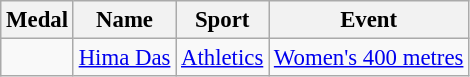<table class="wikitable sortable" style="font-size: 95%;">
<tr>
<th>Medal</th>
<th>Name</th>
<th>Sport</th>
<th>Event</th>
</tr>
<tr>
<td></td>
<td><a href='#'>Hima Das</a></td>
<td><a href='#'>Athletics</a></td>
<td><a href='#'>Women's 400 metres</a></td>
</tr>
</table>
